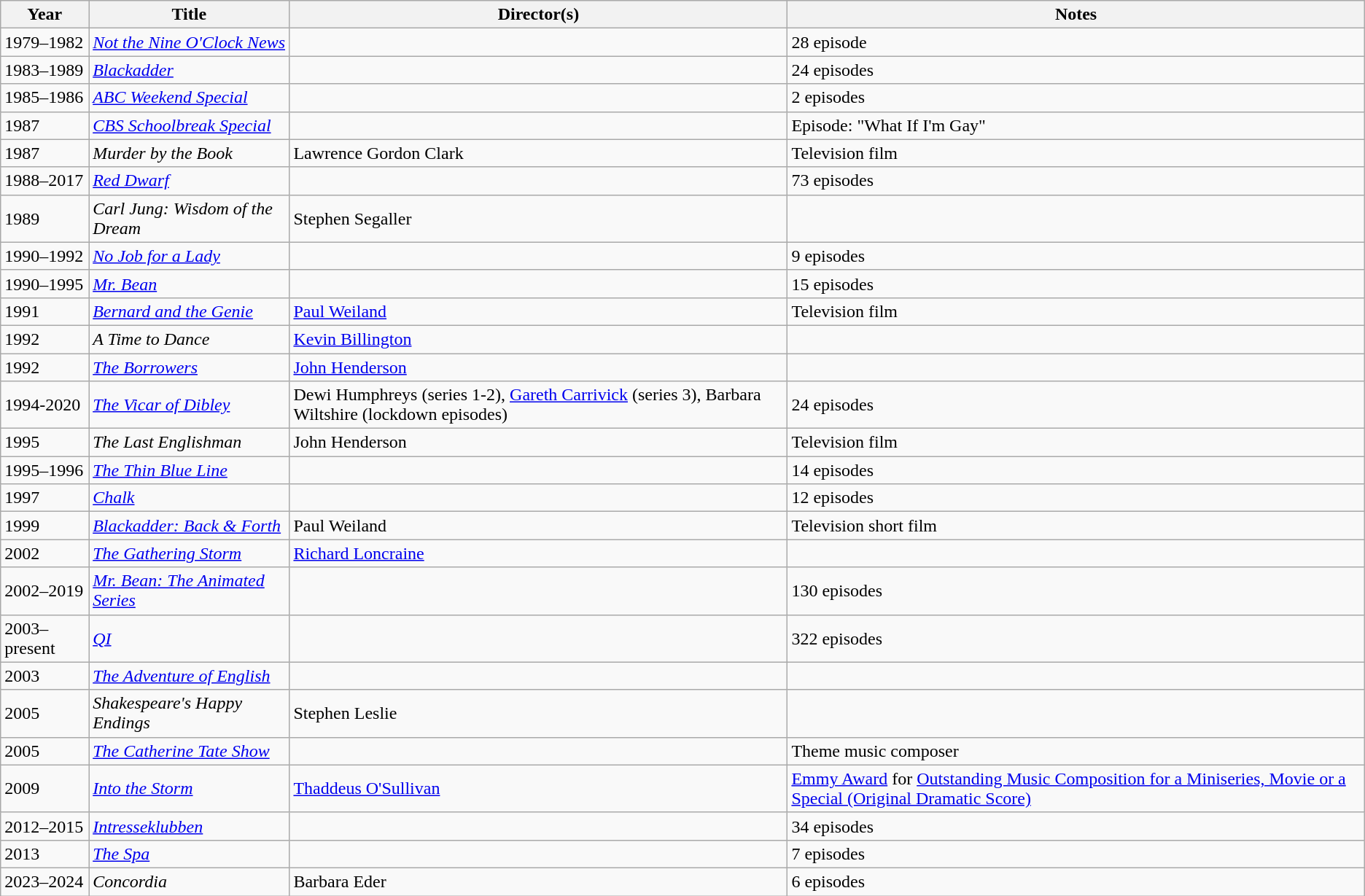<table class="wikitable">
<tr>
<th>Year</th>
<th>Title</th>
<th>Director(s)</th>
<th>Notes</th>
</tr>
<tr>
<td>1979–1982</td>
<td><em><a href='#'>Not the Nine O'Clock News</a></em></td>
<td></td>
<td>28 episode</td>
</tr>
<tr>
<td>1983–1989</td>
<td><em><a href='#'>Blackadder</a></em></td>
<td></td>
<td>24 episodes</td>
</tr>
<tr>
<td>1985–1986</td>
<td><em><a href='#'>ABC Weekend Special</a></em></td>
<td></td>
<td>2 episodes</td>
</tr>
<tr>
<td>1987</td>
<td><em><a href='#'>CBS Schoolbreak Special</a></em></td>
<td></td>
<td>Episode: "What If I'm Gay"</td>
</tr>
<tr>
<td>1987</td>
<td><em>Murder by the Book</em></td>
<td>Lawrence Gordon Clark</td>
<td>Television film</td>
</tr>
<tr>
<td>1988–2017</td>
<td><em><a href='#'>Red Dwarf</a></em></td>
<td></td>
<td>73 episodes</td>
</tr>
<tr>
<td>1989</td>
<td><em>Carl Jung: Wisdom of the Dream</em></td>
<td>Stephen Segaller</td>
<td></td>
</tr>
<tr>
<td>1990–1992</td>
<td><em><a href='#'>No Job for a Lady</a></em></td>
<td></td>
<td>9 episodes</td>
</tr>
<tr>
<td>1990–1995</td>
<td><em><a href='#'>Mr. Bean</a></em></td>
<td></td>
<td>15 episodes</td>
</tr>
<tr>
<td>1991</td>
<td><em><a href='#'>Bernard and the Genie</a></em></td>
<td><a href='#'>Paul Weiland</a></td>
<td>Television film</td>
</tr>
<tr>
<td>1992</td>
<td><em>A Time to Dance</em></td>
<td><a href='#'>Kevin Billington</a></td>
<td></td>
</tr>
<tr>
<td>1992</td>
<td><em><a href='#'>The Borrowers</a></em></td>
<td><a href='#'>John Henderson</a></td>
<td></td>
</tr>
<tr>
<td>1994-2020</td>
<td><em><a href='#'>The Vicar of Dibley</a></em></td>
<td>Dewi Humphreys (series 1-2), <a href='#'>Gareth Carrivick</a> (series 3), Barbara Wiltshire (lockdown episodes)</td>
<td>24 episodes</td>
</tr>
<tr>
<td>1995</td>
<td><em>The Last Englishman</em></td>
<td>John Henderson</td>
<td>Television film</td>
</tr>
<tr>
<td>1995–1996</td>
<td><em><a href='#'>The Thin Blue Line</a></em></td>
<td></td>
<td>14 episodes</td>
</tr>
<tr>
<td>1997</td>
<td><em><a href='#'>Chalk</a></em></td>
<td></td>
<td>12 episodes</td>
</tr>
<tr>
<td>1999</td>
<td><em><a href='#'>Blackadder: Back & Forth</a></em></td>
<td>Paul Weiland</td>
<td>Television short film</td>
</tr>
<tr>
<td>2002</td>
<td><em><a href='#'>The Gathering Storm</a></em></td>
<td><a href='#'>Richard Loncraine</a></td>
<td></td>
</tr>
<tr>
<td>2002–2019</td>
<td><em><a href='#'>Mr. Bean: The Animated Series</a></em></td>
<td></td>
<td>130 episodes</td>
</tr>
<tr>
<td>2003–present</td>
<td><em><a href='#'>QI</a></em></td>
<td></td>
<td>322 episodes</td>
</tr>
<tr>
<td>2003</td>
<td><em><a href='#'>The Adventure of English</a></em></td>
<td></td>
<td></td>
</tr>
<tr>
<td>2005</td>
<td><em>Shakespeare's Happy Endings</em></td>
<td>Stephen Leslie</td>
<td></td>
</tr>
<tr>
<td>2005</td>
<td><em><a href='#'>The Catherine Tate Show</a></em></td>
<td></td>
<td>Theme music composer</td>
</tr>
<tr>
<td>2009</td>
<td><em><a href='#'>Into the Storm</a></em></td>
<td><a href='#'>Thaddeus O'Sullivan</a></td>
<td><a href='#'>Emmy Award</a> for <a href='#'>Outstanding Music Composition for a Miniseries, Movie or a Special (Original Dramatic Score)</a></td>
</tr>
<tr>
<td>2012–2015</td>
<td><em><a href='#'>Intresseklubben</a></em></td>
<td></td>
<td>34 episodes</td>
</tr>
<tr>
<td>2013</td>
<td><em><a href='#'>The Spa</a></em></td>
<td></td>
<td>7 episodes</td>
</tr>
<tr>
<td>2023–2024</td>
<td><em>Concordia</em></td>
<td>Barbara Eder</td>
<td>6 episodes</td>
</tr>
</table>
